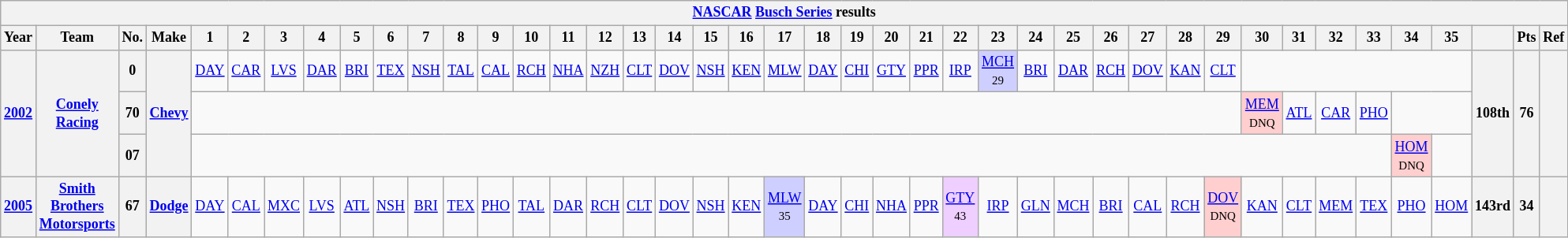<table class="wikitable" style="text-align:center; font-size:75%">
<tr>
<th colspan=42><a href='#'>NASCAR</a> <a href='#'>Busch Series</a> results</th>
</tr>
<tr>
<th>Year</th>
<th>Team</th>
<th>No.</th>
<th>Make</th>
<th>1</th>
<th>2</th>
<th>3</th>
<th>4</th>
<th>5</th>
<th>6</th>
<th>7</th>
<th>8</th>
<th>9</th>
<th>10</th>
<th>11</th>
<th>12</th>
<th>13</th>
<th>14</th>
<th>15</th>
<th>16</th>
<th>17</th>
<th>18</th>
<th>19</th>
<th>20</th>
<th>21</th>
<th>22</th>
<th>23</th>
<th>24</th>
<th>25</th>
<th>26</th>
<th>27</th>
<th>28</th>
<th>29</th>
<th>30</th>
<th>31</th>
<th>32</th>
<th>33</th>
<th>34</th>
<th>35</th>
<th></th>
<th>Pts</th>
<th>Ref</th>
</tr>
<tr>
<th rowspan=3><a href='#'>2002</a></th>
<th rowspan=3><a href='#'>Conely Racing</a></th>
<th>0</th>
<th rowspan=3><a href='#'>Chevy</a></th>
<td><a href='#'>DAY</a></td>
<td><a href='#'>CAR</a></td>
<td><a href='#'>LVS</a></td>
<td><a href='#'>DAR</a></td>
<td><a href='#'>BRI</a></td>
<td><a href='#'>TEX</a></td>
<td><a href='#'>NSH</a></td>
<td><a href='#'>TAL</a></td>
<td><a href='#'>CAL</a></td>
<td><a href='#'>RCH</a></td>
<td><a href='#'>NHA</a></td>
<td><a href='#'>NZH</a></td>
<td><a href='#'>CLT</a></td>
<td><a href='#'>DOV</a></td>
<td><a href='#'>NSH</a></td>
<td><a href='#'>KEN</a></td>
<td><a href='#'>MLW</a></td>
<td><a href='#'>DAY</a></td>
<td><a href='#'>CHI</a></td>
<td><a href='#'>GTY</a></td>
<td><a href='#'>PPR</a></td>
<td><a href='#'>IRP</a></td>
<td style="background:#CFCFFF;"><a href='#'>MCH</a><br><small>29</small></td>
<td><a href='#'>BRI</a></td>
<td><a href='#'>DAR</a></td>
<td><a href='#'>RCH</a></td>
<td><a href='#'>DOV</a></td>
<td><a href='#'>KAN</a></td>
<td><a href='#'>CLT</a></td>
<td colspan=6></td>
<th rowspan=3>108th</th>
<th rowspan=3>76</th>
<th rowspan=3></th>
</tr>
<tr>
<th>70</th>
<td colspan=29></td>
<td style="background:#FFCFCF;"><a href='#'>MEM</a><br><small>DNQ</small></td>
<td><a href='#'>ATL</a></td>
<td><a href='#'>CAR</a></td>
<td><a href='#'>PHO</a></td>
<td colspan=2></td>
</tr>
<tr>
<th>07</th>
<td colspan=33></td>
<td style="background:#FFCFCF;"><a href='#'>HOM</a><br><small>DNQ</small></td>
<td></td>
</tr>
<tr>
<th><a href='#'>2005</a></th>
<th><a href='#'>Smith Brothers Motorsports</a></th>
<th>67</th>
<th><a href='#'>Dodge</a></th>
<td><a href='#'>DAY</a></td>
<td><a href='#'>CAL</a></td>
<td><a href='#'>MXC</a></td>
<td><a href='#'>LVS</a></td>
<td><a href='#'>ATL</a></td>
<td><a href='#'>NSH</a></td>
<td><a href='#'>BRI</a></td>
<td><a href='#'>TEX</a></td>
<td><a href='#'>PHO</a></td>
<td><a href='#'>TAL</a></td>
<td><a href='#'>DAR</a></td>
<td><a href='#'>RCH</a></td>
<td><a href='#'>CLT</a></td>
<td><a href='#'>DOV</a></td>
<td><a href='#'>NSH</a></td>
<td><a href='#'>KEN</a></td>
<td style="background:#CFCFFF;"><a href='#'>MLW</a><br><small>35</small></td>
<td><a href='#'>DAY</a></td>
<td><a href='#'>CHI</a></td>
<td><a href='#'>NHA</a></td>
<td><a href='#'>PPR</a></td>
<td style="background:#EFCFFF;"><a href='#'>GTY</a><br><small>43</small></td>
<td><a href='#'>IRP</a></td>
<td><a href='#'>GLN</a></td>
<td><a href='#'>MCH</a></td>
<td><a href='#'>BRI</a></td>
<td><a href='#'>CAL</a></td>
<td><a href='#'>RCH</a></td>
<td style="background:#FFCFCF;"><a href='#'>DOV</a><br><small>DNQ</small></td>
<td><a href='#'>KAN</a></td>
<td><a href='#'>CLT</a></td>
<td><a href='#'>MEM</a></td>
<td><a href='#'>TEX</a></td>
<td><a href='#'>PHO</a></td>
<td><a href='#'>HOM</a></td>
<th>143rd</th>
<th>34</th>
<th></th>
</tr>
</table>
